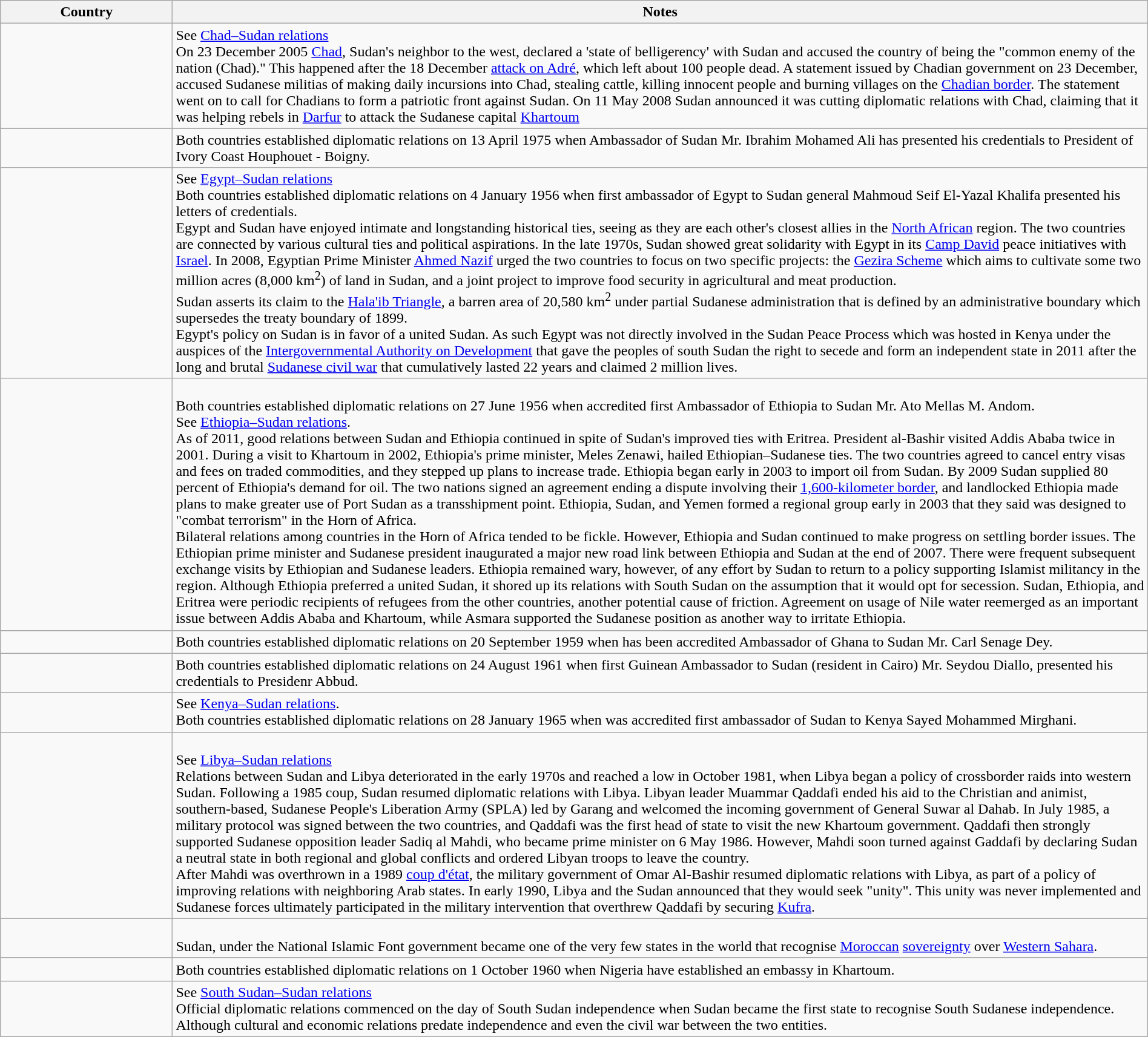<table class="wikitable sortable" style="width:100%; margin:auto;">
<tr>
<th style="width:15%;">Country</th>
<th>Notes</th>
</tr>
<tr valign="top">
<td></td>
<td>See <a href='#'>Chad–Sudan relations</a><br>On 23 December 2005 <a href='#'>Chad</a>, Sudan's neighbor to the west, declared a 'state of belligerency' with Sudan and accused the country of being the "common enemy of the nation (Chad)."  This happened after the 18 December <a href='#'>attack on Adré</a>, which left about 100 people dead.  A statement issued by Chadian government on 23 December, accused Sudanese militias of making daily incursions into Chad, stealing cattle, killing innocent people and burning villages on the <a href='#'>Chadian border</a>.  The statement went on to call for Chadians to form a patriotic front against Sudan. On 11 May 2008 Sudan announced it was cutting diplomatic relations with Chad, claiming that it was helping rebels in <a href='#'>Darfur</a> to attack the Sudanese capital <a href='#'>Khartoum</a></td>
</tr>
<tr>
<td></td>
<td>Both countries established diplomatic relations on 13 April 1975 when Ambassador of Sudan Mr. Ibrahim Mohamed Ali has presented his credentials to President of Ivory Coast Houphouet - Boigny.</td>
</tr>
<tr valign="top">
<td></td>
<td>See <a href='#'>Egypt–Sudan relations</a><br>Both countries established diplomatic relations on 4 January 1956 when first ambassador of Egypt to Sudan general Mahmoud Seif El-Yazal Khalifa presented his letters of credentials.<br>Egypt and Sudan have enjoyed intimate and longstanding historical ties, seeing as they are each other's closest allies in the <a href='#'>North African</a> region. The two countries are connected by various cultural ties and political aspirations. In the late 1970s, Sudan showed great solidarity with Egypt in its <a href='#'>Camp David</a> peace initiatives with <a href='#'>Israel</a>. In 2008, Egyptian Prime Minister <a href='#'>Ahmed Nazif</a> urged the two countries to focus on two specific projects: the <a href='#'>Gezira Scheme</a> which aims to cultivate some two million acres (8,000 km<sup>2</sup>) of land in Sudan, and a joint project to improve food security in agricultural and meat production.<br>Sudan asserts its claim to the <a href='#'>Hala'ib Triangle</a>, a barren area of 20,580 km<sup>2</sup> under partial Sudanese administration that is defined by an administrative boundary which supersedes the treaty boundary of 1899.<br>Egypt's policy on Sudan is in favor of a united Sudan. As such Egypt was not directly involved in the Sudan Peace Process which was hosted in Kenya under the auspices of the <a href='#'>Intergovernmental Authority on Development</a> that gave the peoples of south Sudan the right to secede and form an independent state in 2011 after the long and brutal <a href='#'>Sudanese civil war</a> that cumulatively lasted 22 years and claimed 2 million lives.</td>
</tr>
<tr valign="top">
<td></td>
<td><br>Both countries established diplomatic relations on 27 June 1956 when accredited first Ambassador of Ethiopia to Sudan Mr. Ato Mellas M. Andom.<br>See <a href='#'>Ethiopia–Sudan relations</a>.<br>As of 2011, good relations between Sudan and Ethiopia continued in spite of Sudan's improved ties with Eritrea. President al-Bashir visited Addis Ababa twice in 2001. During a visit to Khartoum in 2002, Ethiopia's prime minister, Meles Zenawi, hailed Ethiopian–Sudanese ties. The two countries agreed to cancel entry visas and fees on traded commodities, and they stepped up plans to increase trade. Ethiopia began early in 2003 to import oil from Sudan. By 2009 Sudan supplied 80 percent of Ethiopia's demand for oil. The two nations signed an agreement ending a dispute involving their <a href='#'>1,600-kilometer border</a>, and landlocked Ethiopia made plans to make greater use of Port Sudan as a transshipment point. Ethiopia, Sudan, and Yemen formed a regional group early in 2003 that they said was designed to "combat terrorism" in the Horn of Africa.<br>Bilateral relations among countries in the Horn of Africa tended to be fickle. However, Ethiopia and Sudan continued to make progress on settling border issues. The Ethiopian prime minister and Sudanese president inaugurated a major new road link between Ethiopia and Sudan at the end of 2007. There were frequent subsequent exchange visits by Ethiopian and Sudanese leaders. Ethiopia remained wary, however, of any effort by Sudan to return to a policy supporting Islamist militancy in the region. Although Ethiopia preferred a united Sudan, it shored up its relations with South Sudan on the assumption that it would opt for secession. Sudan, Ethiopia, and Eritrea were periodic recipients of refugees from the other countries, another potential cause of friction. Agreement on usage of Nile water reemerged as an important issue between Addis Ababa and Khartoum, while Asmara supported the Sudanese position as another way to irritate Ethiopia.</td>
</tr>
<tr>
<td></td>
<td>Both countries established diplomatic relations on 20 September 1959 when has been accredited Ambassador of Ghana to Sudan Mr. Carl Senage Dey.</td>
</tr>
<tr>
<td></td>
<td>Both countries established diplomatic relations on 24 August 1961 when first Guinean Ambassador to Sudan (resident in Cairo) Mr. Seydou Diallo, presented his credentials to Presidenr Abbud.</td>
</tr>
<tr>
<td></td>
<td>See <a href='#'>Kenya–Sudan relations</a>.<br>Both countries established diplomatic relations on 28 January 1965 when was accredited first ambassador of Sudan to Kenya Sayed Mohammed Mirghani.</td>
</tr>
<tr valign="top">
<td></td>
<td><br>See <a href='#'>Libya–Sudan relations</a><br>Relations between Sudan and Libya deteriorated in the early 1970s and reached a low in October 1981, when Libya began a policy of crossborder raids into western Sudan. Following a 1985 coup, Sudan resumed diplomatic relations with Libya. Libyan leader Muammar Qaddafi ended his aid to the Christian and animist, southern-based, Sudanese People's Liberation Army (SPLA) led by Garang and welcomed the incoming government of General Suwar al Dahab. In July 1985, a military protocol was signed between the two countries, and Qaddafi was the first head of state to visit the new Khartoum government. Qaddafi then strongly supported Sudanese opposition leader Sadiq al Mahdi, who became prime minister on 6 May 1986. However, Mahdi soon turned against Gaddafi by declaring Sudan a neutral state in both regional and global conflicts and ordered Libyan troops to leave the country.<br>After Mahdi was overthrown in a 1989 <a href='#'>coup d'état</a>, the military government of Omar Al-Bashir resumed diplomatic relations with Libya, as part of a policy of improving relations with neighboring Arab states. In early 1990, Libya and the Sudan announced that they would seek "unity". This unity was never implemented and Sudanese forces ultimately participated in the military intervention that overthrew Qaddafi by securing <a href='#'>Kufra</a>.</td>
</tr>
<tr valign="top">
<td></td>
<td><br>Sudan, under the National Islamic Font government became one of the very few states in the world that recognise <a href='#'>Moroccan</a> <a href='#'>sovereignty</a> over <a href='#'>Western Sahara</a>.</td>
</tr>
<tr>
<td></td>
<td>Both countries established diplomatic relations on 1 October 1960 when Nigeria have established an embassy in Khartoum.</td>
</tr>
<tr valign="top">
<td></td>
<td>See <a href='#'>South Sudan–Sudan relations</a><br>Official diplomatic relations commenced on  the day of South Sudan independence when Sudan became the first state to recognise South Sudanese independence. Although cultural and economic relations predate independence and even the civil war between the two entities.</td>
</tr>
</table>
